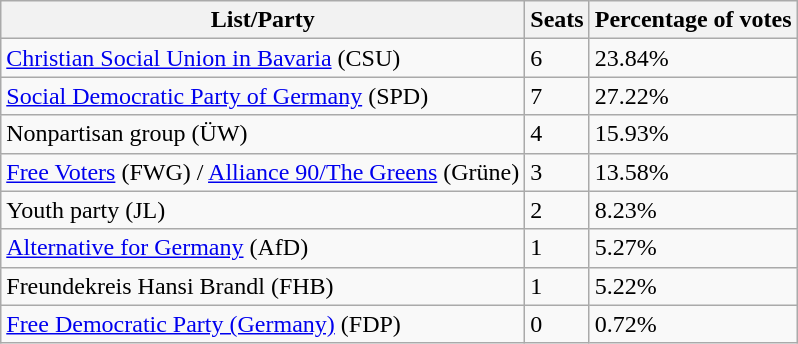<table class="wikitable">
<tr>
<th>List/Party</th>
<th>Seats</th>
<th>Percentage of votes</th>
</tr>
<tr>
<td><a href='#'>Christian Social Union in Bavaria</a> (CSU)</td>
<td>6</td>
<td>23.84%</td>
</tr>
<tr>
<td><a href='#'>Social Democratic Party of Germany</a> (SPD)</td>
<td>7</td>
<td>27.22%</td>
</tr>
<tr>
<td>Nonpartisan group (ÜW)</td>
<td>4</td>
<td>15.93%</td>
</tr>
<tr>
<td><a href='#'>Free Voters</a> (FWG) / <a href='#'>Alliance 90/The Greens</a> (Grüne)</td>
<td>3</td>
<td>13.58%</td>
</tr>
<tr>
<td>Youth party (JL)</td>
<td>2</td>
<td>8.23%</td>
</tr>
<tr>
<td><a href='#'>Alternative for Germany</a> (AfD)</td>
<td>1</td>
<td>5.27%</td>
</tr>
<tr>
<td>Freundekreis Hansi Brandl (FHB)</td>
<td>1</td>
<td>5.22%</td>
</tr>
<tr>
<td><a href='#'>Free Democratic Party (Germany)</a> (FDP)</td>
<td>0</td>
<td>0.72%</td>
</tr>
</table>
